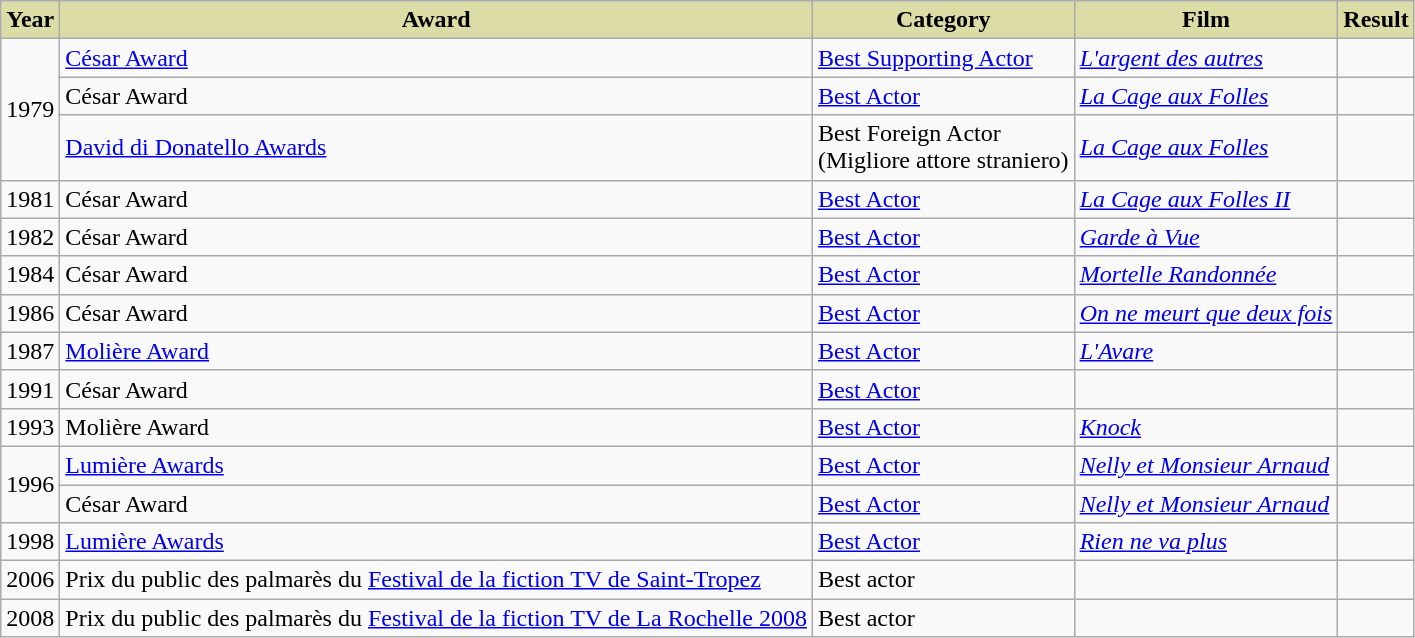<table class="wikitable centre">
<tr>
<th ! align="center" style="background: #DCDCA7;">Year</th>
<th ! align="center" style="background: #DCDCA7;">Award</th>
<th ! align="center" style="background: #DCDCA7;">Category</th>
<th ! align="center" style="background: #DCDCA7;">Film</th>
<th ! align="center" style="background: #DCDCA7;">Result</th>
</tr>
<tr>
<td rowspan=3>1979</td>
<td><a href='#'>César Award</a></td>
<td><a href='#'>Best Supporting Actor</a></td>
<td><em><a href='#'>L'argent des autres</a></em></td>
<td></td>
</tr>
<tr>
<td>César Award</td>
<td><a href='#'>Best Actor</a></td>
<td><em><a href='#'>La Cage aux Folles</a></em></td>
<td></td>
</tr>
<tr>
<td><a href='#'>David di Donatello Awards</a></td>
<td>Best Foreign Actor <br>(Migliore attore straniero)</td>
<td><em><a href='#'>La Cage aux Folles</a></em></td>
<td></td>
</tr>
<tr>
<td>1981</td>
<td>César Award</td>
<td><a href='#'>Best Actor</a></td>
<td><em><a href='#'>La Cage aux Folles II</a></em></td>
<td></td>
</tr>
<tr>
<td>1982</td>
<td>César Award</td>
<td><a href='#'>Best Actor</a></td>
<td><em><a href='#'>Garde à Vue</a></em></td>
<td></td>
</tr>
<tr>
<td>1984</td>
<td>César Award</td>
<td><a href='#'>Best Actor</a></td>
<td><em><a href='#'>Mortelle Randonnée</a></em></td>
<td></td>
</tr>
<tr>
<td>1986</td>
<td>César Award</td>
<td><a href='#'>Best Actor</a></td>
<td><em><a href='#'>On ne meurt que deux fois</a></em></td>
<td></td>
</tr>
<tr>
<td>1987</td>
<td><a href='#'>Molière Award</a></td>
<td><a href='#'>Best Actor</a></td>
<td><em><a href='#'>L'Avare</a></em></td>
<td></td>
</tr>
<tr>
<td>1991</td>
<td>César Award</td>
<td><a href='#'>Best Actor</a></td>
<td><em></em></td>
<td></td>
</tr>
<tr>
<td>1993</td>
<td>Molière Award</td>
<td><a href='#'>Best Actor</a></td>
<td><em><a href='#'>Knock</a></em></td>
<td></td>
</tr>
<tr>
<td rowspan=2>1996</td>
<td><a href='#'>Lumière Awards</a></td>
<td><a href='#'>Best Actor</a></td>
<td><em><a href='#'>Nelly et Monsieur Arnaud</a></em></td>
<td></td>
</tr>
<tr>
<td>César Award</td>
<td><a href='#'>Best Actor</a></td>
<td><em><a href='#'>Nelly et Monsieur Arnaud</a></em></td>
<td></td>
</tr>
<tr>
<td>1998</td>
<td><a href='#'>Lumière Awards</a></td>
<td><a href='#'>Best Actor</a></td>
<td><em><a href='#'>Rien ne va plus</a></em></td>
<td></td>
</tr>
<tr>
<td>2006</td>
<td>Prix du public des palmarès du <a href='#'>Festival de la fiction TV de Saint-Tropez</a></td>
<td>Best actor</td>
<td><em></em></td>
<td></td>
</tr>
<tr>
<td>2008</td>
<td>Prix du public des palmarès du <a href='#'>Festival de la fiction TV de La Rochelle 2008</a></td>
<td>Best actor</td>
<td><em></em></td>
<td></td>
</tr>
</table>
